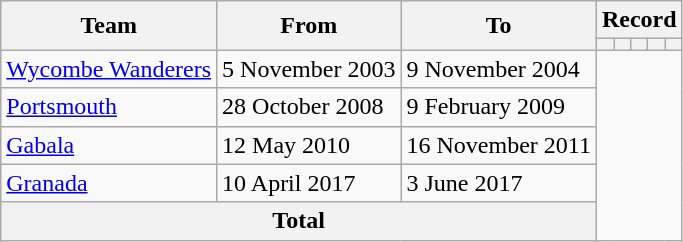<table class="wikitable" style="text-align: center">
<tr>
<th rowspan="2" scope="col">Team</th>
<th rowspan="2" scope="col">From</th>
<th rowspan="2" scope="col">To</th>
<th colspan="5" scope="colgroup">Record</th>
</tr>
<tr>
<th scope="col"></th>
<th scope="col"></th>
<th scope="col"></th>
<th scope="col"></th>
<th scope="col"></th>
</tr>
<tr>
<td scope="row" align="left"><a href='#'>Wycombe Wanderers</a></td>
<td align="left">5 November 2003</td>
<td align="left">9 November 2004<br></td>
</tr>
<tr>
<td scope="row" align="left"><a href='#'>Portsmouth</a></td>
<td align="left">28 October 2008</td>
<td align="left">9 February 2009<br></td>
</tr>
<tr>
<td scope="row" align="left"><a href='#'>Gabala</a></td>
<td align="left">12 May 2010</td>
<td align="left">16 November 2011<br></td>
</tr>
<tr>
<td scope="row" align="left"><a href='#'>Granada</a></td>
<td align="left">10 April 2017</td>
<td align="left">3 June 2017<br></td>
</tr>
<tr>
<th colspan="3" scope="row">Total<br></th>
</tr>
</table>
